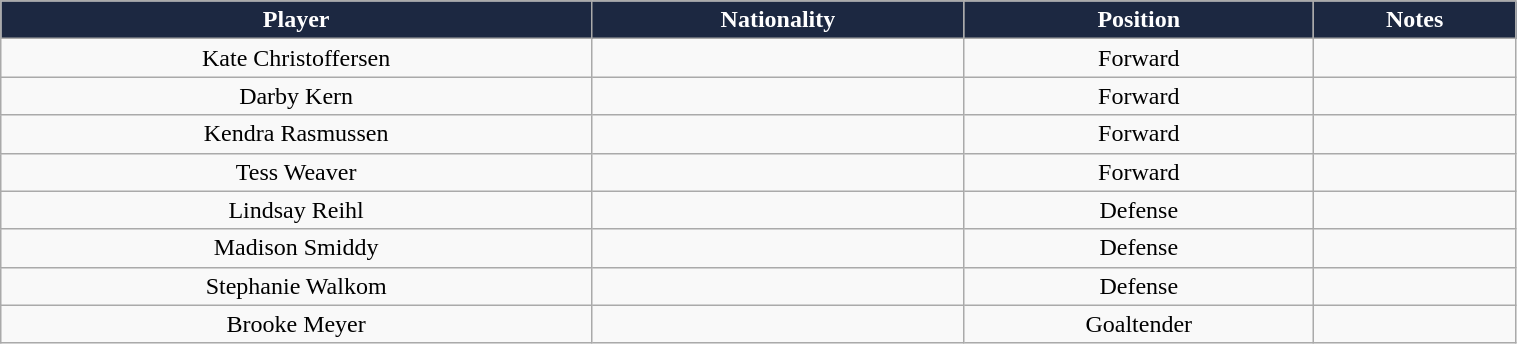<table class="wikitable" width="80%">
<tr align="center"  style=" background:#1c2841; color:white;">
<td><strong>Player</strong></td>
<td><strong>Nationality</strong></td>
<td><strong>Position</strong></td>
<td><strong>Notes</strong></td>
</tr>
<tr align="center">
<td>Kate Christoffersen</td>
<td></td>
<td>Forward</td>
<td></td>
</tr>
<tr align="center">
<td>Darby Kern</td>
<td></td>
<td>Forward</td>
<td></td>
</tr>
<tr align="center">
<td>Kendra Rasmussen</td>
<td></td>
<td>Forward</td>
<td></td>
</tr>
<tr align="center">
<td>Tess Weaver</td>
<td></td>
<td>Forward</td>
<td></td>
</tr>
<tr align="center">
<td>Lindsay Reihl</td>
<td></td>
<td>Defense</td>
<td></td>
</tr>
<tr align="center">
<td>Madison Smiddy</td>
<td></td>
<td>Defense</td>
<td></td>
</tr>
<tr align="center">
<td>Stephanie Walkom</td>
<td></td>
<td>Defense</td>
<td></td>
</tr>
<tr align="center">
<td>Brooke Meyer</td>
<td></td>
<td>Goaltender</td>
<td></td>
</tr>
</table>
